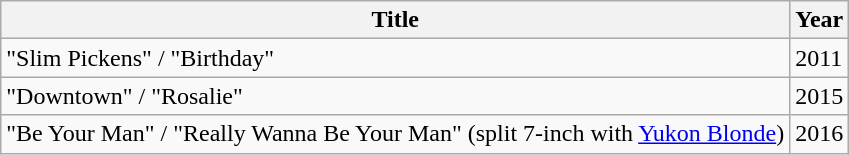<table class="wikitable">
<tr>
<th>Title</th>
<th>Year</th>
</tr>
<tr>
<td>"Slim Pickens" / "Birthday"</td>
<td>2011</td>
</tr>
<tr>
<td>"Downtown" / "Rosalie"</td>
<td>2015</td>
</tr>
<tr>
<td>"Be Your Man" / "Really Wanna Be Your Man" (split 7-inch with <a href='#'>Yukon Blonde</a>)</td>
<td>2016</td>
</tr>
</table>
